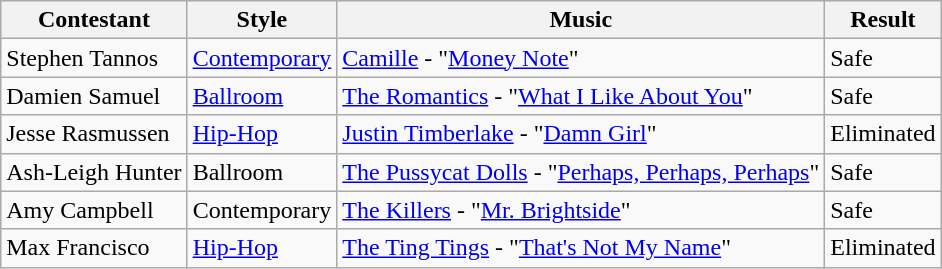<table class="wikitable">
<tr>
<th>Contestant</th>
<th>Style</th>
<th>Music</th>
<th>Result</th>
</tr>
<tr>
<td>Stephen Tannos</td>
<td><a href='#'>Contemporary</a></td>
<td><a href='#'>Camille</a> - "<a href='#'>Money Note</a>"</td>
<td>Safe</td>
</tr>
<tr>
<td>Damien Samuel</td>
<td><a href='#'>Ballroom</a></td>
<td><a href='#'>The Romantics</a> - "<a href='#'>What I Like About You</a>"</td>
<td>Safe</td>
</tr>
<tr>
<td>Jesse Rasmussen</td>
<td><a href='#'>Hip-Hop</a></td>
<td><a href='#'>Justin Timberlake</a> - "<a href='#'>Damn Girl</a>"</td>
<td>Eliminated</td>
</tr>
<tr>
<td>Ash-Leigh Hunter</td>
<td>Ballroom</td>
<td><a href='#'>The Pussycat Dolls</a> - "<a href='#'>Perhaps, Perhaps, Perhaps</a>"</td>
<td>Safe</td>
</tr>
<tr>
<td>Amy Campbell</td>
<td>Contemporary</td>
<td><a href='#'>The Killers</a> - "<a href='#'>Mr. Brightside</a>"</td>
<td>Safe</td>
</tr>
<tr>
<td>Max Francisco</td>
<td><a href='#'>Hip-Hop</a></td>
<td><a href='#'>The Ting Tings</a> - "<a href='#'>That's Not My Name</a>"</td>
<td>Eliminated</td>
</tr>
</table>
